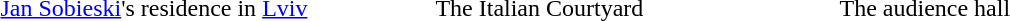<table class="graytable">
<tr>
<td width="29%"></td>
<td width="5%"></td>
<td width="32%"></td>
<td width="5%"></td>
<td></td>
</tr>
<tr>
<td align="center"><a href='#'>Jan Sobieski</a>'s residence in <a href='#'>Lviv</a></td>
<td></td>
<td align="center">The Italian Courtyard</td>
<td></td>
<td align="center">The audience hall</td>
</tr>
</table>
